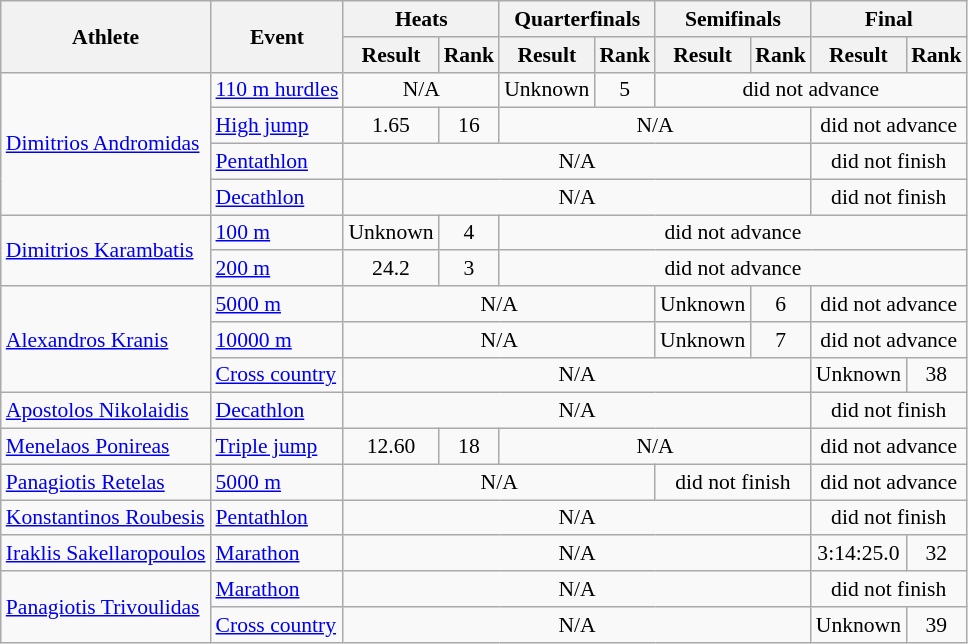<table class=wikitable style="font-size:90%">
<tr>
<th rowspan=2>Athlete</th>
<th rowspan=2>Event</th>
<th colspan=2>Heats</th>
<th colspan=2>Quarterfinals</th>
<th colspan=2>Semifinals</th>
<th colspan=2>Final</th>
</tr>
<tr>
<th>Result</th>
<th>Rank</th>
<th>Result</th>
<th>Rank</th>
<th>Result</th>
<th>Rank</th>
<th>Result</th>
<th>Rank</th>
</tr>
<tr>
<td rowspan=4><a href='#'>Dimitrios Andromidas</a></td>
<td><a href='#'>110 m hurdles</a></td>
<td align=center colspan=2>N/A</td>
<td align=center>Unknown</td>
<td align=center>5</td>
<td align=center colspan=4>did not advance</td>
</tr>
<tr>
<td><a href='#'>High jump</a></td>
<td align=center>1.65</td>
<td align=center>16</td>
<td align=center colspan=4>N/A</td>
<td align=center colspan=2>did not advance</td>
</tr>
<tr>
<td><a href='#'>Pentathlon</a></td>
<td align=center colspan=6>N/A</td>
<td align=center colspan=2>did not finish</td>
</tr>
<tr>
<td><a href='#'>Decathlon</a></td>
<td align=center colspan=6>N/A</td>
<td align=center colspan=2>did not finish</td>
</tr>
<tr>
<td rowspan=2><a href='#'>Dimitrios Karambatis</a></td>
<td><a href='#'>100 m</a></td>
<td align=center>Unknown</td>
<td align=center>4</td>
<td align=center colspan=6>did not advance</td>
</tr>
<tr>
<td><a href='#'>200 m</a></td>
<td align=center>24.2</td>
<td align=center>3</td>
<td align=center colspan=6>did not advance</td>
</tr>
<tr>
<td rowspan=3><a href='#'>Alexandros Kranis</a></td>
<td><a href='#'>5000 m</a></td>
<td align=center colspan=4>N/A</td>
<td align=center>Unknown</td>
<td align=center>6</td>
<td align=center colspan=2>did not advance</td>
</tr>
<tr>
<td><a href='#'>10000 m</a></td>
<td align=center colspan=4>N/A</td>
<td align=center>Unknown</td>
<td align=center>7</td>
<td align=center colspan=2>did not advance</td>
</tr>
<tr>
<td><a href='#'>Cross country</a></td>
<td align=center colspan=6>N/A</td>
<td align=center>Unknown</td>
<td align=center>38</td>
</tr>
<tr>
<td><a href='#'>Apostolos Nikolaidis</a></td>
<td><a href='#'>Decathlon</a></td>
<td align=center colspan=6>N/A</td>
<td align=center colspan=2>did not finish</td>
</tr>
<tr>
<td><a href='#'>Menelaos Ponireas</a></td>
<td><a href='#'>Triple jump</a></td>
<td align=center>12.60</td>
<td align=center>18</td>
<td align=center colspan=4>N/A</td>
<td align=center colspan=2>did not advance</td>
</tr>
<tr>
<td><a href='#'>Panagiotis Retelas</a></td>
<td><a href='#'>5000 m</a></td>
<td align=center colspan=4>N/A</td>
<td align=center colspan=2>did not finish</td>
<td align=center colspan=2>did not advance</td>
</tr>
<tr>
<td><a href='#'>Konstantinos Roubesis</a></td>
<td><a href='#'>Pentathlon</a></td>
<td align=center colspan=6>N/A</td>
<td align=center colspan=2>did not finish</td>
</tr>
<tr>
<td><a href='#'>Iraklis Sakellaropoulos</a></td>
<td><a href='#'>Marathon</a></td>
<td align=center colspan=6>N/A</td>
<td align=center>3:14:25.0</td>
<td align=center>32</td>
</tr>
<tr>
<td rowspan=2><a href='#'>Panagiotis Trivoulidas</a></td>
<td><a href='#'>Marathon</a></td>
<td align=center colspan=6>N/A</td>
<td align=center colspan=2>did not finish</td>
</tr>
<tr>
<td><a href='#'>Cross country</a></td>
<td align=center colspan=6>N/A</td>
<td align=center>Unknown</td>
<td align=center>39</td>
</tr>
</table>
